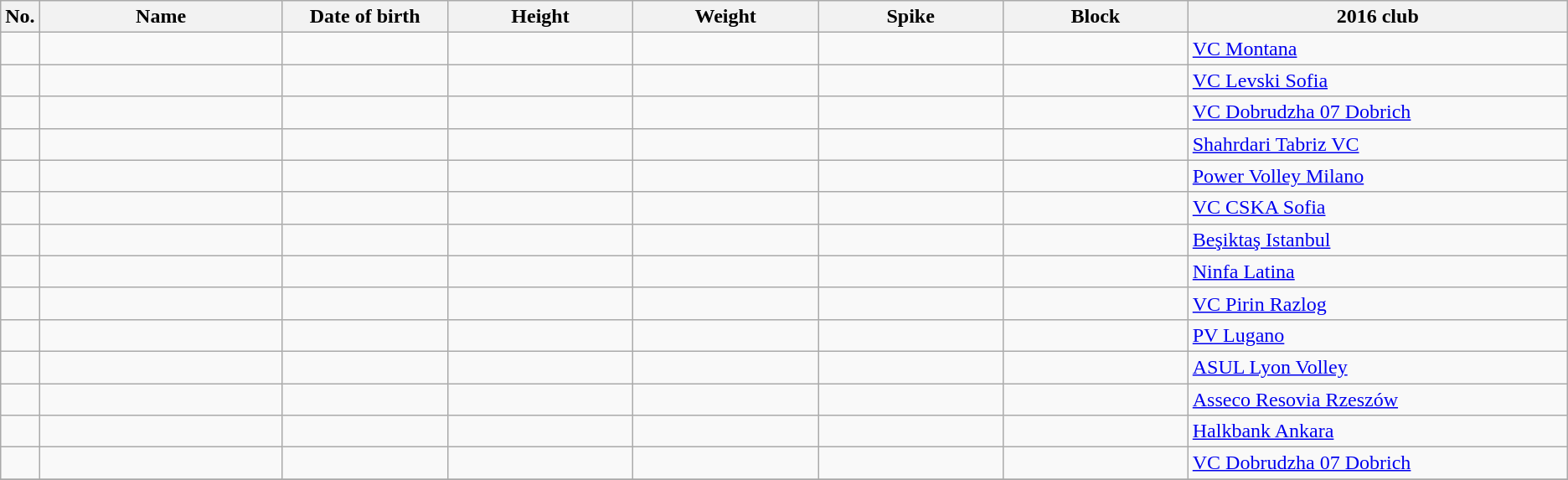<table class="wikitable sortable" style="font-size:100%; text-align:center;">
<tr>
<th>No.</th>
<th style="width:12em">Name</th>
<th style="width:8em">Date of birth</th>
<th style="width:9em">Height</th>
<th style="width:9em">Weight</th>
<th style="width:9em">Spike</th>
<th style="width:9em">Block</th>
<th style="width:19em">2016 club</th>
</tr>
<tr>
<td></td>
<td align=left></td>
<td align=right></td>
<td></td>
<td></td>
<td></td>
<td></td>
<td align=left> <a href='#'>VC Montana</a></td>
</tr>
<tr>
<td></td>
<td align=left></td>
<td align=right></td>
<td></td>
<td></td>
<td></td>
<td></td>
<td align=left> <a href='#'>VC Levski Sofia</a></td>
</tr>
<tr>
<td></td>
<td align=left></td>
<td align=right></td>
<td></td>
<td></td>
<td></td>
<td></td>
<td align=left> <a href='#'>VC Dobrudzha 07 Dobrich</a></td>
</tr>
<tr>
<td></td>
<td align=left></td>
<td align=right></td>
<td></td>
<td></td>
<td></td>
<td></td>
<td align=left> <a href='#'>Shahrdari Tabriz VC</a></td>
</tr>
<tr>
<td></td>
<td align=left></td>
<td align=right></td>
<td></td>
<td></td>
<td></td>
<td></td>
<td align=left> <a href='#'>Power Volley Milano</a></td>
</tr>
<tr>
<td></td>
<td align=left></td>
<td align=right></td>
<td></td>
<td></td>
<td></td>
<td></td>
<td align=left> <a href='#'>VC CSKA Sofia</a></td>
</tr>
<tr>
<td></td>
<td align=left></td>
<td align=right></td>
<td></td>
<td></td>
<td></td>
<td></td>
<td align=left> <a href='#'>Beşiktaş Istanbul</a></td>
</tr>
<tr>
<td></td>
<td align=left></td>
<td align=right></td>
<td></td>
<td></td>
<td></td>
<td></td>
<td align=left> <a href='#'>Ninfa Latina</a></td>
</tr>
<tr>
<td></td>
<td align=left></td>
<td align=right></td>
<td></td>
<td></td>
<td></td>
<td></td>
<td align=left> <a href='#'>VC Pirin Razlog</a></td>
</tr>
<tr>
<td></td>
<td align=left></td>
<td align=right></td>
<td></td>
<td></td>
<td></td>
<td></td>
<td align=left> <a href='#'>PV Lugano</a></td>
</tr>
<tr>
<td></td>
<td align=left></td>
<td align=right></td>
<td></td>
<td></td>
<td></td>
<td></td>
<td align=left> <a href='#'>ASUL Lyon Volley</a></td>
</tr>
<tr>
<td></td>
<td align=left></td>
<td align=right></td>
<td></td>
<td></td>
<td></td>
<td></td>
<td align=left> <a href='#'>Asseco Resovia Rzeszów</a></td>
</tr>
<tr>
<td></td>
<td align=left></td>
<td align=right></td>
<td></td>
<td></td>
<td></td>
<td></td>
<td align=left> <a href='#'>Halkbank Ankara</a></td>
</tr>
<tr>
<td></td>
<td align=left></td>
<td align=right></td>
<td></td>
<td></td>
<td></td>
<td></td>
<td align=left> <a href='#'>VC Dobrudzha 07 Dobrich</a></td>
</tr>
<tr>
</tr>
</table>
